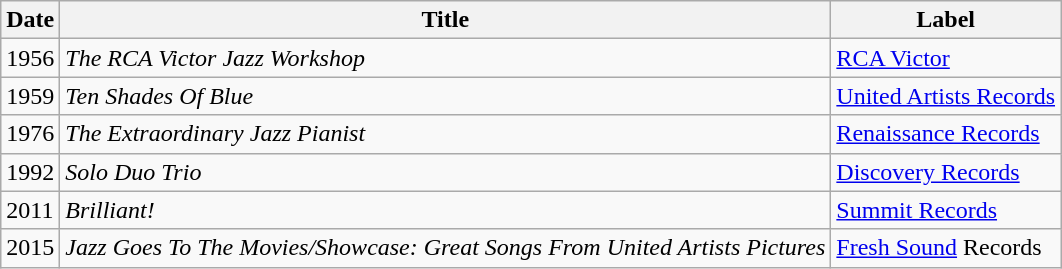<table class="wikitable">
<tr>
<th>Date</th>
<th>Title</th>
<th>Label</th>
</tr>
<tr>
<td>1956</td>
<td><em>The RCA Victor Jazz Workshop</em></td>
<td><a href='#'>RCA Victor</a></td>
</tr>
<tr>
<td>1959</td>
<td><em>Ten Shades Of Blue</em></td>
<td><a href='#'>United Artists Records</a></td>
</tr>
<tr>
<td>1976</td>
<td><em>The Extraordinary Jazz Pianist</em></td>
<td><a href='#'>Renaissance Records</a></td>
</tr>
<tr>
<td>1992</td>
<td><em>Solo Duo Trio</em></td>
<td><a href='#'>Discovery Records</a></td>
</tr>
<tr>
<td>2011</td>
<td><em>Brilliant!</em></td>
<td><a href='#'>Summit Records</a></td>
</tr>
<tr>
<td>2015</td>
<td><em>Jazz Goes To The Movies/Showcase: Great Songs From United Artists Pictures</em></td>
<td><a href='#'>Fresh Sound</a> Records</td>
</tr>
</table>
